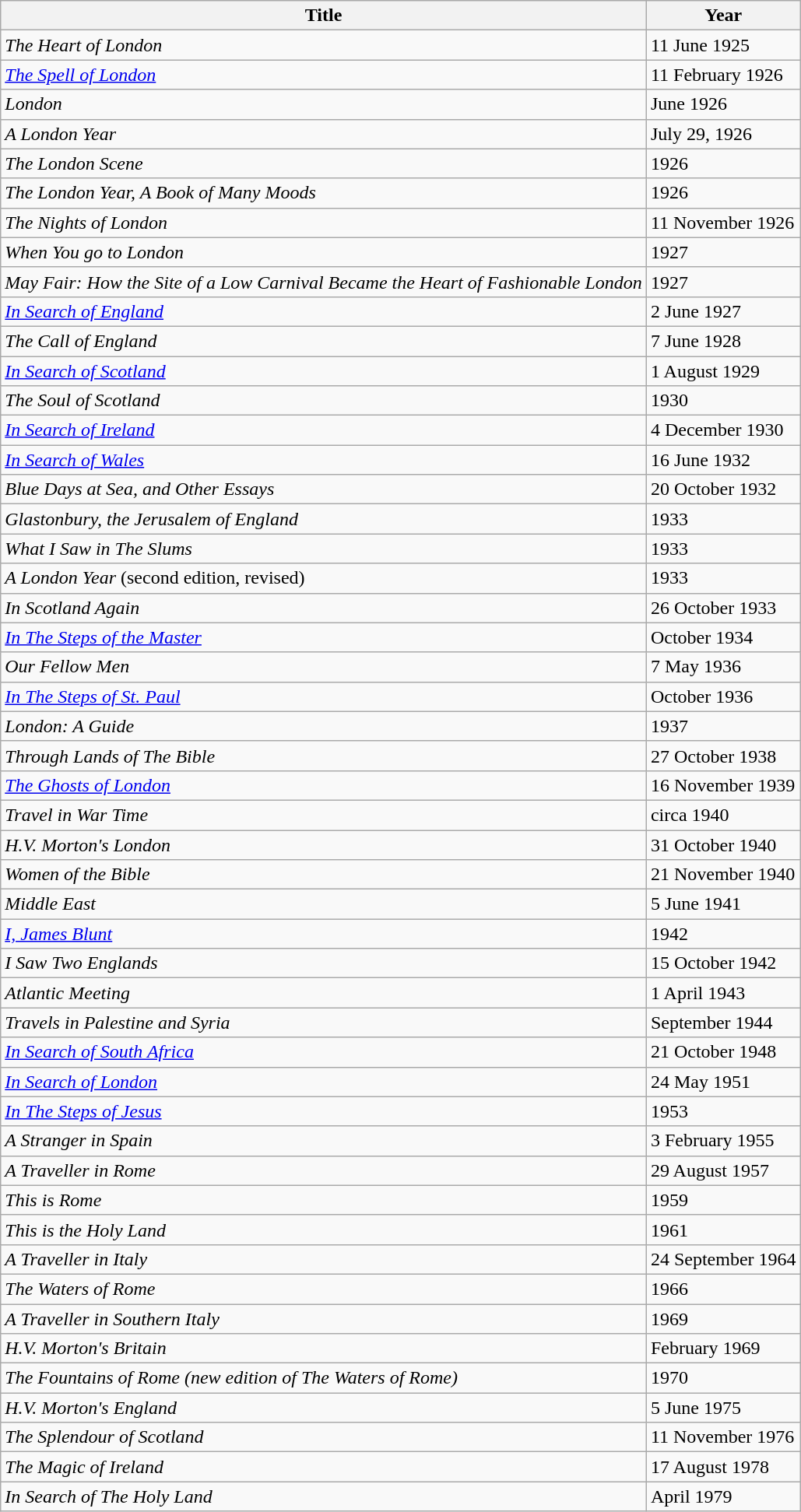<table class="wikitable sortable">
<tr>
<th>Title</th>
<th>Year</th>
</tr>
<tr>
<td><em>The Heart of London</em></td>
<td>11 June 1925</td>
</tr>
<tr>
<td><em><a href='#'>The Spell of London</a></em></td>
<td>11 February 1926</td>
</tr>
<tr>
<td><em>London</em></td>
<td>June 1926</td>
</tr>
<tr>
<td><em>A London Year</em></td>
<td>July 29, 1926</td>
</tr>
<tr>
<td><em>The London Scene</em></td>
<td>1926</td>
</tr>
<tr>
<td><em>The London Year, A Book of Many Moods</em></td>
<td>1926</td>
</tr>
<tr>
<td><em>The Nights of London</em></td>
<td>11 November 1926</td>
</tr>
<tr>
<td><em>When You go to London</em></td>
<td>1927</td>
</tr>
<tr>
<td><em>May Fair: How the Site of a Low Carnival Became the Heart of Fashionable London</em></td>
<td>1927</td>
</tr>
<tr>
<td><em><a href='#'>In Search of England</a></em></td>
<td>2 June 1927</td>
</tr>
<tr>
<td><em>The Call of England</em></td>
<td>7 June 1928</td>
</tr>
<tr>
<td><em><a href='#'>In Search of Scotland</a></em></td>
<td>1 August 1929</td>
</tr>
<tr>
<td><em>The Soul of Scotland</em></td>
<td>1930</td>
</tr>
<tr>
<td><em><a href='#'>In Search of Ireland</a></em></td>
<td>4 December 1930</td>
</tr>
<tr>
<td><em><a href='#'>In Search of Wales</a></em></td>
<td>16 June 1932</td>
</tr>
<tr>
<td><em>Blue Days at Sea, and Other Essays</em></td>
<td>20 October 1932</td>
</tr>
<tr>
<td><em>Glastonbury, the Jerusalem of England</em></td>
<td>1933</td>
</tr>
<tr>
<td><em>What I Saw in The Slums</em></td>
<td>1933</td>
</tr>
<tr>
<td><em>A London Year</em> (second edition, revised)</td>
<td>1933</td>
</tr>
<tr>
<td><em>In Scotland Again</em></td>
<td>26 October 1933</td>
</tr>
<tr>
<td><em><a href='#'>In The Steps of the Master</a></em></td>
<td>October 1934</td>
</tr>
<tr>
<td><em>Our Fellow Men</em></td>
<td>7 May 1936</td>
</tr>
<tr>
<td><em><a href='#'>In The Steps of St. Paul</a></em></td>
<td>October 1936</td>
</tr>
<tr>
<td><em>London: A Guide</em></td>
<td>1937</td>
</tr>
<tr>
<td><em>Through Lands of The Bible</em></td>
<td>27 October 1938</td>
</tr>
<tr>
<td><em><a href='#'>The Ghosts of London</a></em></td>
<td>16 November 1939</td>
</tr>
<tr>
<td><em>Travel in War Time</em></td>
<td>circa 1940</td>
</tr>
<tr>
<td><em>H.V. Morton's London</em></td>
<td>31 October 1940</td>
</tr>
<tr>
<td><em>Women of the Bible</em></td>
<td>21 November 1940</td>
</tr>
<tr>
<td><em>Middle East</em></td>
<td>5 June 1941</td>
</tr>
<tr>
<td><em><a href='#'>I, James Blunt</a></em></td>
<td>1942</td>
</tr>
<tr>
<td><em>I Saw Two Englands</em></td>
<td>15 October 1942</td>
</tr>
<tr>
<td><em>Atlantic Meeting</em></td>
<td>1 April 1943</td>
</tr>
<tr>
<td><em>Travels in Palestine and Syria</em></td>
<td>September 1944</td>
</tr>
<tr>
<td><em><a href='#'>In Search of South Africa</a></em></td>
<td>21 October 1948</td>
</tr>
<tr>
<td><em><a href='#'>In Search of London</a></em></td>
<td>24 May 1951</td>
</tr>
<tr>
<td><em><a href='#'>In The Steps of Jesus</a></em></td>
<td>1953</td>
</tr>
<tr>
<td><em>A Stranger in Spain</em></td>
<td>3 February 1955</td>
</tr>
<tr>
<td><em>A Traveller in Rome</em></td>
<td>29 August 1957</td>
</tr>
<tr>
<td><em>This is Rome</em></td>
<td>1959</td>
</tr>
<tr>
<td><em>This is the Holy Land</em></td>
<td>1961</td>
</tr>
<tr>
<td><em>A Traveller in Italy</em></td>
<td>24 September 1964</td>
</tr>
<tr>
<td><em>The Waters of Rome</em></td>
<td>1966</td>
</tr>
<tr>
<td><em>A Traveller in Southern Italy</em></td>
<td>1969</td>
</tr>
<tr>
<td><em>H.V. Morton's Britain</em></td>
<td>February 1969</td>
</tr>
<tr>
<td><em>The Fountains of Rome (new edition of The Waters of Rome)</em></td>
<td>1970</td>
</tr>
<tr>
<td><em>H.V. Morton's England</em></td>
<td>5 June 1975</td>
</tr>
<tr>
<td><em>The Splendour of Scotland</em></td>
<td>11 November 1976</td>
</tr>
<tr>
<td><em>The Magic of Ireland</em></td>
<td>17 August 1978</td>
</tr>
<tr>
<td><em>In Search of The Holy Land</em></td>
<td>April 1979</td>
</tr>
</table>
